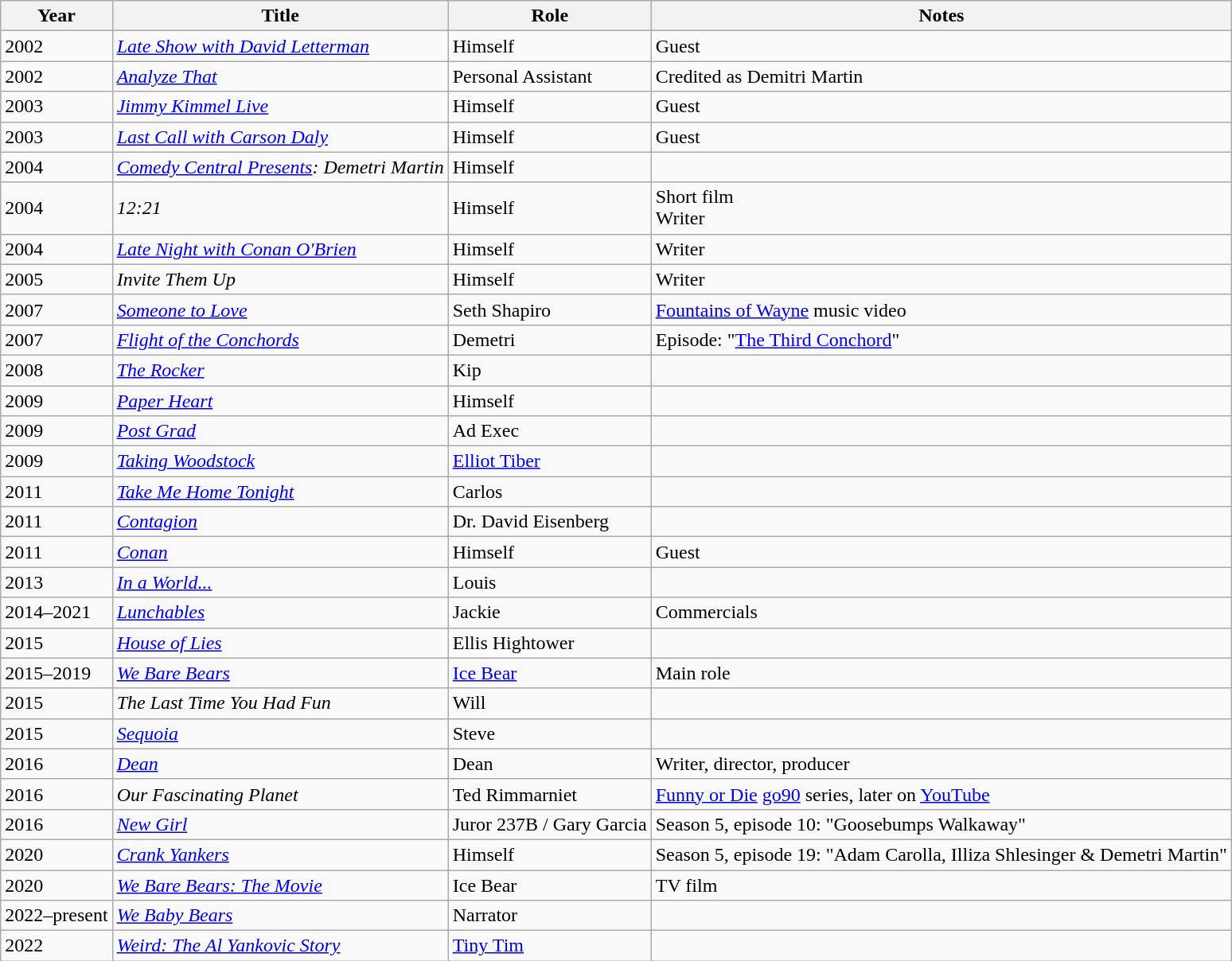<table class="wikitable sortable">
<tr>
<th>Year</th>
<th>Title</th>
<th>Role</th>
<th class="unsortable">Notes</th>
</tr>
<tr>
<td>2002</td>
<td><em><a href='#'>Late Show with David Letterman</a></em></td>
<td>Himself</td>
<td>Guest</td>
</tr>
<tr>
<td>2002</td>
<td><em><a href='#'>Analyze That</a></em></td>
<td>Personal Assistant</td>
<td>Credited as Demitri Martin</td>
</tr>
<tr>
<td>2003</td>
<td><em><a href='#'>Jimmy Kimmel Live</a></em></td>
<td>Himself</td>
<td>Guest</td>
</tr>
<tr>
<td>2003</td>
<td><em><a href='#'>Last Call with Carson Daly</a></em></td>
<td>Himself</td>
<td>Guest</td>
</tr>
<tr>
<td>2004</td>
<td><em><a href='#'>Comedy Central Presents</a>: Demetri Martin</em></td>
<td>Himself</td>
<td></td>
</tr>
<tr>
<td>2004</td>
<td><em>12:21</em></td>
<td>Himself</td>
<td>Short film<br>Writer</td>
</tr>
<tr>
<td>2004</td>
<td><em><a href='#'>Late Night with Conan O'Brien</a></em></td>
<td>Himself</td>
<td>Writer</td>
</tr>
<tr>
<td>2005</td>
<td><em>Invite Them Up</em></td>
<td>Himself</td>
<td>Writer</td>
</tr>
<tr>
<td>2007</td>
<td><em><a href='#'>Someone to Love</a></em></td>
<td>Seth Shapiro</td>
<td><a href='#'>Fountains of Wayne</a> music video</td>
</tr>
<tr>
<td>2007</td>
<td><em><a href='#'>Flight of the Conchords</a></em></td>
<td>Demetri</td>
<td>Episode: "<a href='#'>The Third Conchord</a>"</td>
</tr>
<tr>
<td>2008</td>
<td><em><a href='#'>The Rocker</a></em></td>
<td>Kip</td>
<td></td>
</tr>
<tr>
<td>2009</td>
<td><em><a href='#'>Paper Heart</a></em></td>
<td>Himself</td>
<td></td>
</tr>
<tr>
<td>2009</td>
<td><em><a href='#'>Post Grad</a></em></td>
<td>Ad Exec</td>
<td></td>
</tr>
<tr>
<td>2009</td>
<td><em><a href='#'>Taking Woodstock</a></em></td>
<td><a href='#'>Elliot Tiber</a></td>
<td></td>
</tr>
<tr>
<td>2011</td>
<td><em><a href='#'>Take Me Home Tonight</a></em></td>
<td>Carlos</td>
<td></td>
</tr>
<tr>
<td>2011</td>
<td><em><a href='#'>Contagion</a></em></td>
<td>Dr. David Eisenberg</td>
<td></td>
</tr>
<tr>
<td>2011</td>
<td><em><a href='#'>Conan</a></em></td>
<td>Himself</td>
<td>Guest</td>
</tr>
<tr>
<td>2013</td>
<td><em><a href='#'>In a World...</a></em></td>
<td>Louis</td>
<td></td>
</tr>
<tr>
<td>2014–2021</td>
<td><em><a href='#'>Lunchables</a></em></td>
<td>Jackie</td>
<td>Commercials</td>
</tr>
<tr>
<td>2015</td>
<td><em><a href='#'>House of Lies</a></em></td>
<td>Ellis Hightower</td>
<td></td>
</tr>
<tr>
<td>2015–2019</td>
<td><em><a href='#'>We Bare Bears</a></em></td>
<td><a href='#'>Ice Bear</a></td>
<td>Main role</td>
</tr>
<tr>
<td>2015</td>
<td><em>The Last Time You Had Fun</em></td>
<td>Will</td>
<td></td>
</tr>
<tr>
<td>2015</td>
<td><em><a href='#'>Sequoia</a></em></td>
<td>Steve</td>
<td></td>
</tr>
<tr>
<td>2016</td>
<td><em><a href='#'>Dean</a></em></td>
<td>Dean</td>
<td>Writer, director, producer</td>
</tr>
<tr>
<td>2016</td>
<td><em>Our Fascinating Planet</em></td>
<td>Ted Rimmarniet</td>
<td><a href='#'>Funny or Die</a> <a href='#'>go90</a> series, later on <a href='#'>YouTube</a></td>
</tr>
<tr>
<td>2016</td>
<td><em><a href='#'>New Girl</a></em></td>
<td>Juror 237B / Gary Garcia</td>
<td>Season 5, episode 10: "Goosebumps Walkaway"</td>
</tr>
<tr>
<td>2020</td>
<td><em><a href='#'>Crank Yankers</a></em></td>
<td>Himself</td>
<td>Season 5, episode 19: "Adam Carolla, Illiza Shlesinger & Demetri Martin"</td>
</tr>
<tr>
<td>2020</td>
<td><em><a href='#'>We Bare Bears: The Movie</a></em></td>
<td>Ice Bear</td>
<td>TV film</td>
</tr>
<tr>
<td>2022–present</td>
<td><em><a href='#'>We Baby Bears</a></em></td>
<td>Narrator</td>
<td></td>
</tr>
<tr>
<td>2022</td>
<td><em><a href='#'>Weird: The Al Yankovic Story</a></em></td>
<td><a href='#'>Tiny Tim</a></td>
<td></td>
</tr>
</table>
